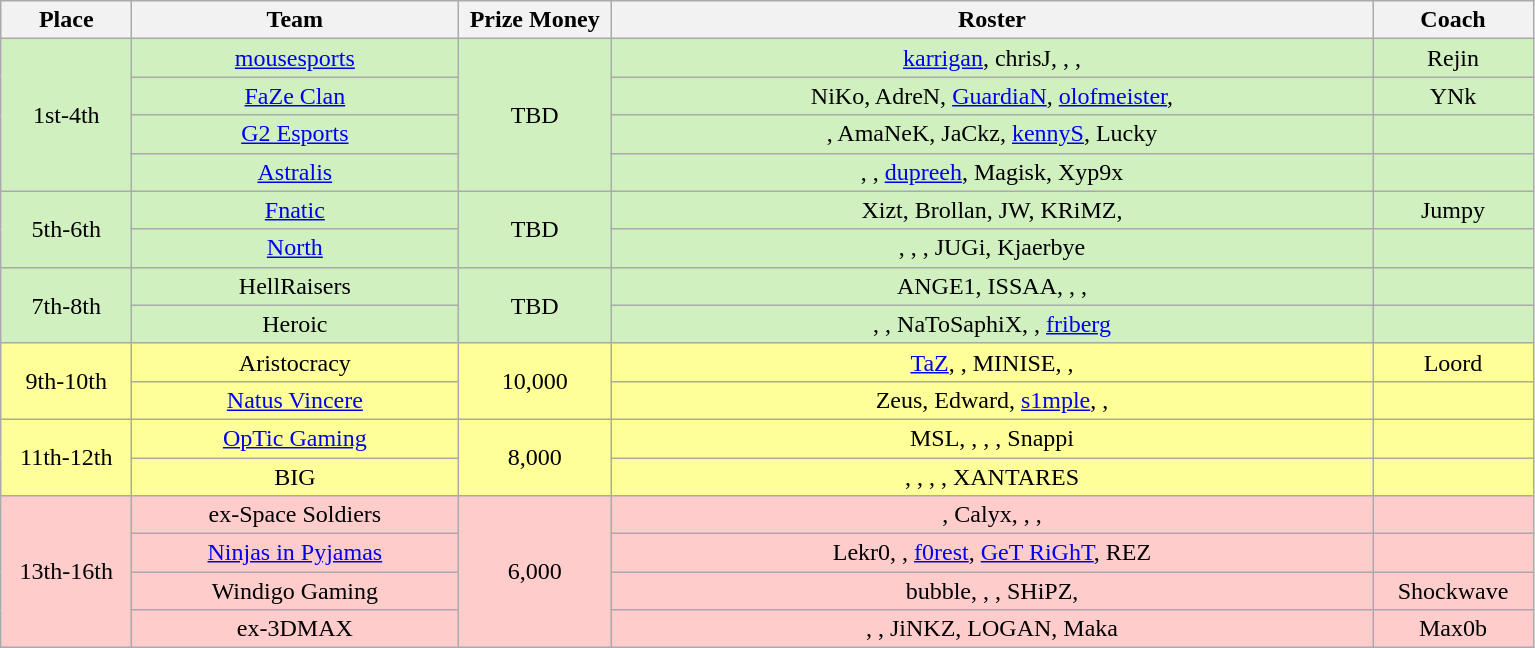<table class="wikitable" style="text-align:center">
<tr>
<th width="80">Place</th>
<th width="210">Team</th>
<th width="95">Prize Money</th>
<th width="500">Roster</th>
<th width="100">Coach</th>
</tr>
<tr>
<td style="background: #D0F0C0;" rowspan="4">1st-4th</td>
<td style="background: #D0F0C0;"><a href='#'>mousesports</a></td>
<td style="background: #D0F0C0;" rowspan="4">TBD</td>
<td style="background: #D0F0C0;"><a href='#'>karrigan</a>, chrisJ, , , </td>
<td style="background: #D0F0C0;">Rejin</td>
</tr>
<tr style="background: #D0F0C0;">
<td style="background: #D0F0C0;"><a href='#'>FaZe Clan</a></td>
<td style="background: #D0F0C0;">NiKo, AdreN, <a href='#'>GuardiaN</a>, <a href='#'>olofmeister</a>, </td>
<td style="background: #D0F0C0;">YNk</td>
</tr>
<tr style="background: #D0F0C0;">
<td style="background: #D0F0C0;"><a href='#'>G2 Esports</a></td>
<td style="background: #D0F0C0;">, AmaNeK, JaCkz, <a href='#'>kennyS</a>, Lucky</td>
<td style="background: #D0F0C0;"></td>
</tr>
<tr style="background: #D0F0C0;">
<td style="background: #D0F0C0;"><a href='#'>Astralis</a></td>
<td style="background: #D0F0C0;">, , <a href='#'>dupreeh</a>, Magisk, Xyp9x</td>
<td style="background: #D0F0C0;"></td>
</tr>
<tr>
<td style="background: #D0F0C0;" rowspan="2">5th-6th</td>
<td style="background: #D0F0C0;"><a href='#'>Fnatic</a></td>
<td style="background: #D0F0C0;" rowspan="2">TBD</td>
<td style="background: #D0F0C0;">Xizt, Brollan, JW, KRiMZ, </td>
<td style="background: #D0F0C0;">Jumpy</td>
</tr>
<tr style="background: #D0F0C0;">
<td style="background: #D0F0C0;"><a href='#'>North</a></td>
<td style="background: #D0F0C0;">, , , JUGi, Kjaerbye</td>
<td style="background: #D0F0C0;"></td>
</tr>
<tr>
<td style="background: #D0F0C0;" rowspan="2">7th-8th</td>
<td style="background: #D0F0C0;">HellRaisers</td>
<td style="background: #D0F0C0;" rowspan="2">TBD</td>
<td style="background: #D0F0C0;">ANGE1, ISSAA, , , </td>
<td style="background: #D0F0C0;"></td>
</tr>
<tr style="background: #D0F0C0;">
<td style="background: #D0F0C0;">Heroic</td>
<td style="background: #D0F0C0;">, , NaToSaphiX, , <a href='#'>friberg</a></td>
<td style="background: #D0F0C0;"></td>
</tr>
<tr>
<td style="background: #FFFF99;" rowspan="2">9th-10th</td>
<td style="background: #FFFF99;">Aristocracy</td>
<td style="background: #FFFF99;" rowspan="2">10,000</td>
<td style="background: #FFFF99;"><a href='#'>TaZ</a>, , MINISE, , </td>
<td style="background: #FFFF99;">Loord</td>
</tr>
<tr>
<td style="background: #FFFF99;"><a href='#'>Natus Vincere</a></td>
<td style="background: #FFFF99;">Zeus, Edward, <a href='#'>s1mple</a>, , </td>
<td style="background: #FFFF99;"></td>
</tr>
<tr>
<td style="background: #FFFF99;" rowspan="2">11th-12th</td>
<td style="background: #FFFF99;"><a href='#'>OpTic Gaming</a></td>
<td style="background: #FFFF99;" rowspan="2">8,000</td>
<td style="background: #FFFF99;">MSL, , , , Snappi</td>
<td style="background: #FFFF99;"></td>
</tr>
<tr>
<td style="background: #FFFF99;">BIG</td>
<td style="background: #FFFF99;">, , , , XANTARES</td>
<td style="background: #FFFF99;"></td>
</tr>
<tr>
<td style="background: #FFCCCC;" rowspan="4">13th-16th</td>
<td style="background: #FFCCCC;">ex-Space Soldiers</td>
<td style="background: #FFCCCC;" rowspan="4">6,000</td>
<td style="background: #FFCCCC;">, Calyx, , , </td>
<td style="background: #FFCCCC;"></td>
</tr>
<tr style="background: #FFCCCC;">
<td style="background: #FFCCCC;"><a href='#'>Ninjas in Pyjamas</a></td>
<td style="background: #FFCCCC;">Lekr0, , <a href='#'>f0rest</a>, <a href='#'>GeT RiGhT</a>, REZ</td>
<td style="background: #FFCCCC;"></td>
</tr>
<tr style="background: #FFCCCC;">
<td style="background: #FFCCCC;">Windigo Gaming</td>
<td style="background: #FFCCCC;">bubble, , , SHiPZ, </td>
<td style="background: #FFCCCC;">Shockwave</td>
</tr>
<tr style="background: #FFCCCC;">
<td style="background: #FFCCCC;">ex-3DMAX</td>
<td style="background: #FFCCCC;">, , JiNKZ, LOGAN, Maka</td>
<td style="background: #FFCCCC;">Max0b</td>
</tr>
</table>
